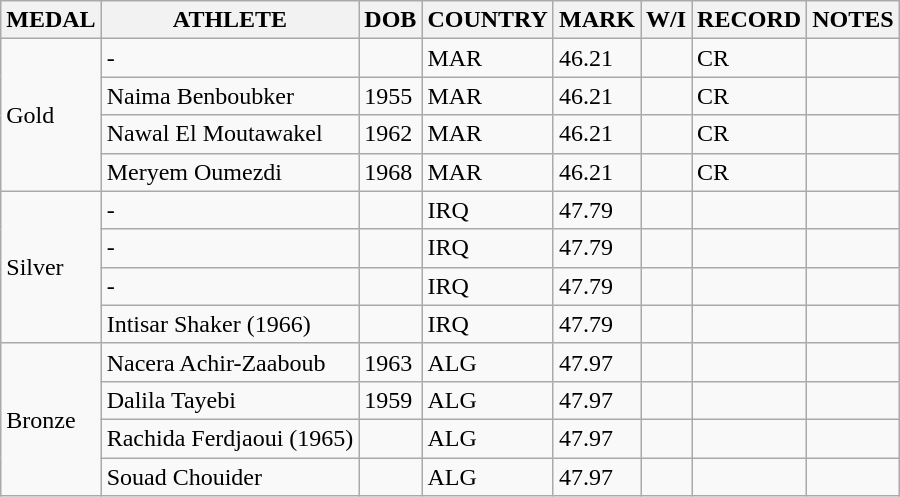<table class="wikitable">
<tr>
<th>MEDAL</th>
<th>ATHLETE</th>
<th>DOB</th>
<th>COUNTRY</th>
<th>MARK</th>
<th>W/I</th>
<th>RECORD</th>
<th>NOTES</th>
</tr>
<tr>
<td rowspan="4">Gold</td>
<td>-</td>
<td></td>
<td>MAR</td>
<td>46.21</td>
<td></td>
<td>CR</td>
<td></td>
</tr>
<tr>
<td>Naima Benboubker</td>
<td>1955</td>
<td>MAR</td>
<td>46.21</td>
<td></td>
<td>CR</td>
<td></td>
</tr>
<tr>
<td>Nawal El Moutawakel</td>
<td>1962</td>
<td>MAR</td>
<td>46.21</td>
<td></td>
<td>CR</td>
<td></td>
</tr>
<tr>
<td>Meryem Oumezdi</td>
<td>1968</td>
<td>MAR</td>
<td>46.21</td>
<td></td>
<td>CR</td>
<td></td>
</tr>
<tr>
<td rowspan="4">Silver</td>
<td>-</td>
<td></td>
<td>IRQ</td>
<td>47.79</td>
<td></td>
<td></td>
<td></td>
</tr>
<tr>
<td>-</td>
<td></td>
<td>IRQ</td>
<td>47.79</td>
<td></td>
<td></td>
<td></td>
</tr>
<tr>
<td>-</td>
<td></td>
<td>IRQ</td>
<td>47.79</td>
<td></td>
<td></td>
<td></td>
</tr>
<tr>
<td>Intisar Shaker (1966)</td>
<td></td>
<td>IRQ</td>
<td>47.79</td>
<td></td>
<td></td>
<td></td>
</tr>
<tr>
<td rowspan="4">Bronze</td>
<td>Nacera Achir-Zaaboub</td>
<td>1963</td>
<td>ALG</td>
<td>47.97</td>
<td></td>
<td></td>
<td></td>
</tr>
<tr>
<td>Dalila Tayebi</td>
<td>1959</td>
<td>ALG</td>
<td>47.97</td>
<td></td>
<td></td>
<td></td>
</tr>
<tr>
<td>Rachida Ferdjaoui (1965)</td>
<td></td>
<td>ALG</td>
<td>47.97</td>
<td></td>
<td></td>
<td></td>
</tr>
<tr>
<td>Souad Chouider</td>
<td></td>
<td>ALG</td>
<td>47.97</td>
<td></td>
<td></td>
<td></td>
</tr>
</table>
